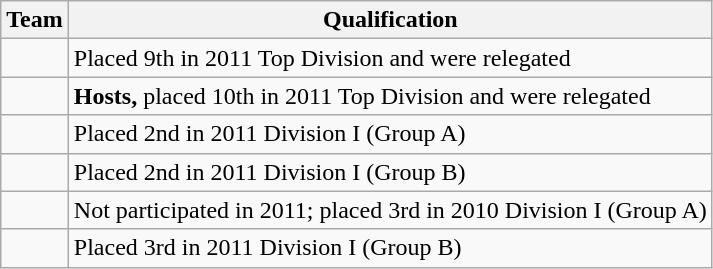<table class="wikitable">
<tr>
<th>Team</th>
<th>Qualification</th>
</tr>
<tr>
<td></td>
<td>Placed 9th in 2011 Top Division and were relegated</td>
</tr>
<tr>
<td></td>
<td><strong>Hosts,</strong> placed 10th in 2011 Top Division and were relegated</td>
</tr>
<tr>
<td></td>
<td>Placed 2nd in 2011 Division I (Group A)</td>
</tr>
<tr>
<td></td>
<td>Placed 2nd in 2011 Division I (Group B)</td>
</tr>
<tr>
<td></td>
<td>Not participated in 2011; placed 3rd in 2010 Division I (Group A)</td>
</tr>
<tr>
<td></td>
<td>Placed 3rd in 2011 Division I (Group B)</td>
</tr>
</table>
